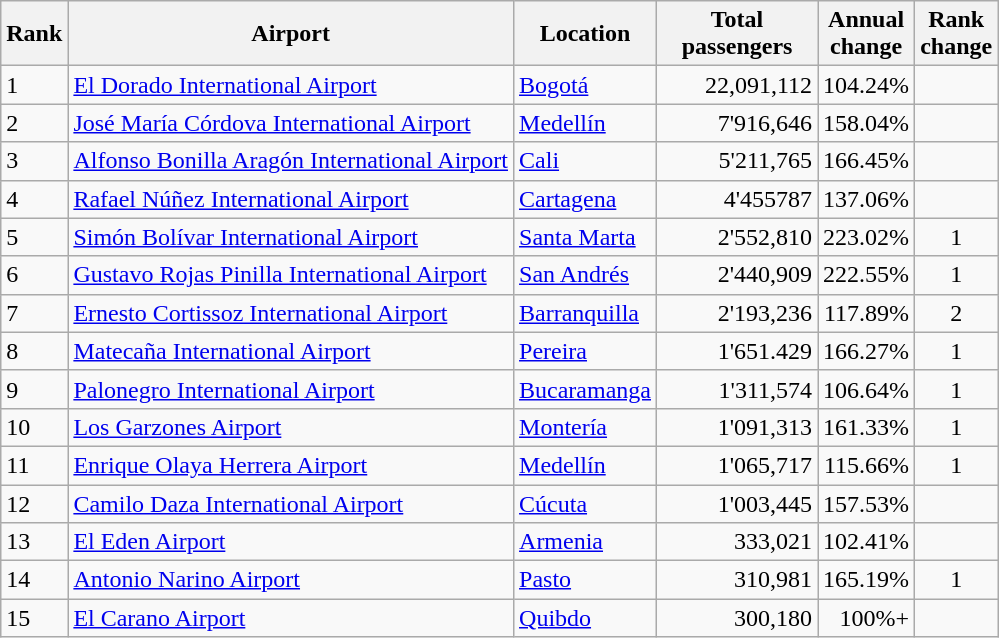<table class="wikitable">
<tr>
<th>Rank</th>
<th>Airport</th>
<th>Location</th>
<th style="width:100px">Total<br>passengers</th>
<th>Annual<br>change</th>
<th>Rank<br>change</th>
</tr>
<tr>
<td>1</td>
<td><a href='#'>El Dorado International Airport</a></td>
<td><a href='#'>Bogotá</a></td>
<td align="right">22,091,112</td>
<td align="right">104.24%</td>
<td align="center"></td>
</tr>
<tr>
<td>2</td>
<td><a href='#'>José María Córdova International Airport</a></td>
<td><a href='#'>Medellín</a></td>
<td align="right">7'916,646</td>
<td align="right">158.04%</td>
<td align="center"></td>
</tr>
<tr>
<td>3</td>
<td><a href='#'>Alfonso Bonilla Aragón International Airport</a></td>
<td><a href='#'>Cali</a></td>
<td align="right">5'211,765</td>
<td align="right">166.45%</td>
<td align="center"></td>
</tr>
<tr>
<td>4</td>
<td><a href='#'>Rafael Núñez International Airport</a></td>
<td><a href='#'>Cartagena</a></td>
<td align="right">4'455787</td>
<td align="right">137.06%</td>
<td align="center"></td>
</tr>
<tr>
<td>5</td>
<td><a href='#'>Simón Bolívar International Airport</a></td>
<td><a href='#'>Santa Marta</a></td>
<td align="right">2'552,810</td>
<td align="right">223.02%</td>
<td align="center">1</td>
</tr>
<tr>
<td>6</td>
<td><a href='#'>Gustavo Rojas Pinilla International Airport</a></td>
<td><a href='#'>San Andrés</a></td>
<td align="right">2'440,909</td>
<td align="right">222.55%</td>
<td align="center">1</td>
</tr>
<tr>
<td>7</td>
<td><a href='#'>Ernesto Cortissoz International Airport</a></td>
<td><a href='#'>Barranquilla</a></td>
<td align="right">2'193,236</td>
<td align="right">117.89%</td>
<td align="center">2</td>
</tr>
<tr>
<td>8</td>
<td><a href='#'>Matecaña International Airport</a></td>
<td><a href='#'>Pereira</a></td>
<td align="right">1'651.429</td>
<td align="right">166.27%</td>
<td align="center">1</td>
</tr>
<tr>
<td>9</td>
<td><a href='#'>Palonegro International Airport</a></td>
<td><a href='#'>Bucaramanga</a></td>
<td align="right">1'311,574</td>
<td align="right">106.64%</td>
<td align="center">1</td>
</tr>
<tr>
<td>10</td>
<td><a href='#'>Los Garzones Airport</a></td>
<td><a href='#'>Montería</a></td>
<td align="right">1'091,313</td>
<td align="right">161.33%</td>
<td align="center">1</td>
</tr>
<tr>
<td>11</td>
<td><a href='#'>Enrique Olaya Herrera Airport</a></td>
<td><a href='#'>Medellín</a></td>
<td align="right">1'065,717</td>
<td align="right">115.66%</td>
<td align="center">1</td>
</tr>
<tr>
<td>12</td>
<td><a href='#'>Camilo Daza International Airport</a></td>
<td><a href='#'>Cúcuta</a></td>
<td align="right">1'003,445</td>
<td align="right">157.53%</td>
<td align="center"></td>
</tr>
<tr>
<td>13</td>
<td><a href='#'>El Eden Airport</a></td>
<td><a href='#'>Armenia</a></td>
<td align="right">333,021</td>
<td align="right">102.41%</td>
<td align="center"></td>
</tr>
<tr>
<td>14</td>
<td><a href='#'>Antonio Narino Airport</a></td>
<td><a href='#'>Pasto</a></td>
<td align="right">310,981</td>
<td align="right">165.19%</td>
<td align="center">1</td>
</tr>
<tr>
<td>15</td>
<td><a href='#'>El Carano Airport</a></td>
<td><a href='#'>Quibdo</a></td>
<td align="right">300,180</td>
<td align="right">100%+</td>
<td align="center"></td>
</tr>
</table>
